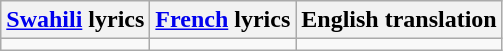<table class="wikitable">
<tr>
<th><a href='#'>Swahili</a> lyrics</th>
<th><a href='#'>French</a> lyrics</th>
<th>English translation</th>
</tr>
<tr style="vertical-align:top; white-space:nowrap;">
<td></td>
<td></td>
<td></td>
</tr>
</table>
